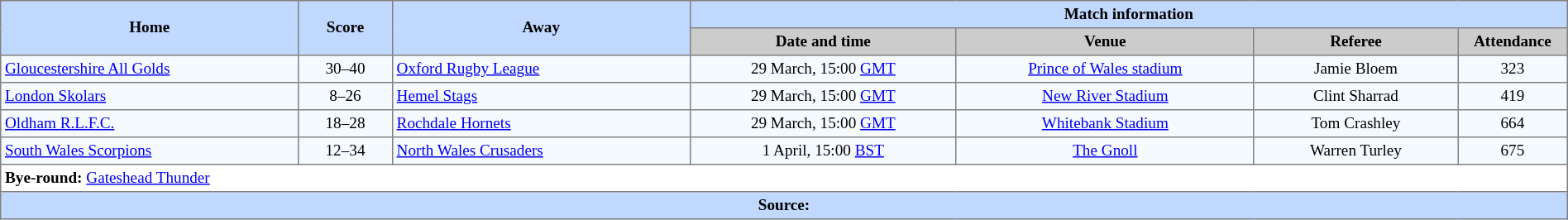<table border=1 style="border-collapse:collapse; font-size:80%; text-align:center;" cellpadding=3 cellspacing=0 width=100%>
<tr bgcolor=#C1D8FF>
<th rowspan=2 width=19%>Home</th>
<th rowspan=2 width=6%>Score</th>
<th rowspan=2 width=19%>Away</th>
<th colspan=6>Match information</th>
</tr>
<tr bgcolor=#CCCCCC>
<th width=17%>Date and time</th>
<th width=19%>Venue</th>
<th width=13%>Referee</th>
<th width=7%>Attendance</th>
</tr>
<tr bgcolor=#F5FAFF>
<td align=left> <a href='#'>Gloucestershire All Golds</a></td>
<td>30–40</td>
<td align=left> <a href='#'>Oxford Rugby League</a></td>
<td>29 March, 15:00 <a href='#'>GMT</a></td>
<td><a href='#'>Prince of Wales stadium</a></td>
<td>Jamie Bloem</td>
<td>323</td>
</tr>
<tr bgcolor=#F5FAFF>
<td align=left> <a href='#'>London Skolars</a></td>
<td>8–26</td>
<td align=left> <a href='#'>Hemel Stags</a></td>
<td>29 March, 15:00 <a href='#'>GMT</a></td>
<td><a href='#'>New River Stadium</a></td>
<td>Clint Sharrad</td>
<td>419</td>
</tr>
<tr bgcolor=#F5FAFF>
<td align=left> <a href='#'>Oldham R.L.F.C.</a></td>
<td>18–28</td>
<td align=left> <a href='#'>Rochdale Hornets</a></td>
<td>29 March, 15:00 <a href='#'>GMT</a></td>
<td><a href='#'>Whitebank Stadium</a></td>
<td>Tom Crashley</td>
<td>664</td>
</tr>
<tr bgcolor=#F5FAFF>
<td align=left> <a href='#'>South Wales Scorpions</a></td>
<td>12–34</td>
<td align=left> <a href='#'>North Wales Crusaders</a></td>
<td>1 April, 15:00 <a href='#'>BST</a></td>
<td><a href='#'>The Gnoll</a></td>
<td>Warren Turley</td>
<td>675</td>
</tr>
<tr>
<td colspan="7" align="left"><strong>Bye-round:</strong>  <a href='#'>Gateshead Thunder</a></td>
</tr>
<tr bgcolor=#C1D8FF>
<th colspan=12>Source:</th>
</tr>
</table>
